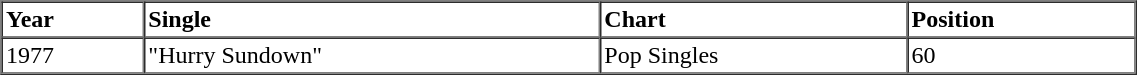<table border=1 cellspacing=0 cellpadding=2 width="60%">
<tr>
<th align="left">Year</th>
<th align="left">Single</th>
<th align="left">Chart</th>
<th align="left">Position</th>
</tr>
<tr>
<td align="left">1977</td>
<td align="left">"Hurry Sundown"</td>
<td align="left">Pop Singles</td>
<td align="left">60</td>
</tr>
<tr>
</tr>
</table>
